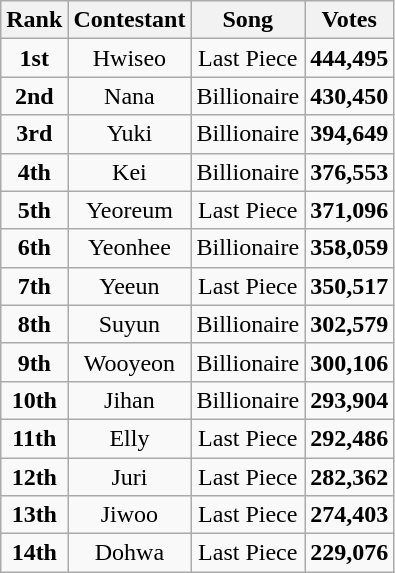<table class="wikitable plainrowheaders sortable" sortable" style="text-align:center">
<tr>
<th>Rank</th>
<th scope="col">Contestant</th>
<th>Song</th>
<th scope="col">Votes</th>
</tr>
<tr>
<td><strong>1st</strong></td>
<td>Hwiseo</td>
<td>Last Piece</td>
<td><strong>444,495</strong></td>
</tr>
<tr>
<td><strong>2nd</strong></td>
<td>Nana</td>
<td>Billionaire</td>
<td><strong>430,450</strong></td>
</tr>
<tr>
<td><strong>3rd</strong></td>
<td>Yuki</td>
<td>Billionaire</td>
<td><strong>394,649</strong></td>
</tr>
<tr>
<td><strong>4th</strong></td>
<td>Kei</td>
<td>Billionaire</td>
<td><strong>376,553</strong></td>
</tr>
<tr>
<td><strong>5th</strong></td>
<td>Yeoreum</td>
<td>Last Piece</td>
<td><strong>371,096</strong></td>
</tr>
<tr>
<td><strong>6th</strong></td>
<td>Yeonhee</td>
<td>Billionaire</td>
<td><strong>358,059</strong></td>
</tr>
<tr>
<td><strong>7th</strong></td>
<td>Yeeun</td>
<td>Last Piece</td>
<td><strong>350,517</strong></td>
</tr>
<tr>
<td><strong>8th</strong></td>
<td>Suyun</td>
<td>Billionaire</td>
<td><strong>302,579</strong></td>
</tr>
<tr>
<td><strong>9th</strong></td>
<td>Wooyeon</td>
<td>Billionaire</td>
<td><strong>300,106</strong></td>
</tr>
<tr>
<td><strong>10th</strong></td>
<td>Jihan</td>
<td>Billionaire</td>
<td><strong>293,904</strong></td>
</tr>
<tr>
<td><strong>11th</strong></td>
<td>Elly</td>
<td>Last Piece</td>
<td><strong>292,486</strong></td>
</tr>
<tr>
<td><strong>12th</strong></td>
<td>Juri</td>
<td>Last Piece</td>
<td><strong>282,362</strong></td>
</tr>
<tr>
<td><strong>13th</strong></td>
<td>Jiwoo</td>
<td>Last Piece</td>
<td><strong>274,403</strong></td>
</tr>
<tr>
<td><strong>14th</strong></td>
<td>Dohwa</td>
<td>Last Piece</td>
<td><strong>229,076</strong></td>
</tr>
</table>
